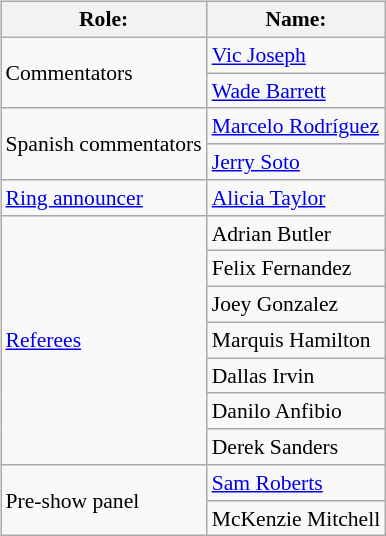<table class=wikitable style="font-size:90%; margin: 0.5em 0 0.5em 1em; float: right; clear: right;">
<tr>
<th>Role:</th>
<th>Name:</th>
</tr>
<tr>
<td rowspan=2>Commentators</td>
<td><a href='#'>Vic Joseph</a></td>
</tr>
<tr>
<td><a href='#'>Wade Barrett</a></td>
</tr>
<tr>
<td rowspan=2>Spanish commentators</td>
<td><a href='#'>Marcelo Rodríguez</a></td>
</tr>
<tr>
<td><a href='#'>Jerry Soto</a></td>
</tr>
<tr>
<td rowspan=1><a href='#'>Ring announcer</a></td>
<td><a href='#'>Alicia Taylor</a></td>
</tr>
<tr>
<td rowspan=7><a href='#'>Referees</a></td>
<td>Adrian Butler</td>
</tr>
<tr>
<td>Felix Fernandez</td>
</tr>
<tr>
<td>Joey Gonzalez</td>
</tr>
<tr>
<td>Marquis Hamilton</td>
</tr>
<tr>
<td>Dallas Irvin</td>
</tr>
<tr>
<td>Danilo Anfibio</td>
</tr>
<tr>
<td>Derek Sanders</td>
</tr>
<tr>
<td rowspan=2>Pre-show panel</td>
<td><a href='#'>Sam Roberts</a></td>
</tr>
<tr>
<td>McKenzie Mitchell</td>
</tr>
</table>
